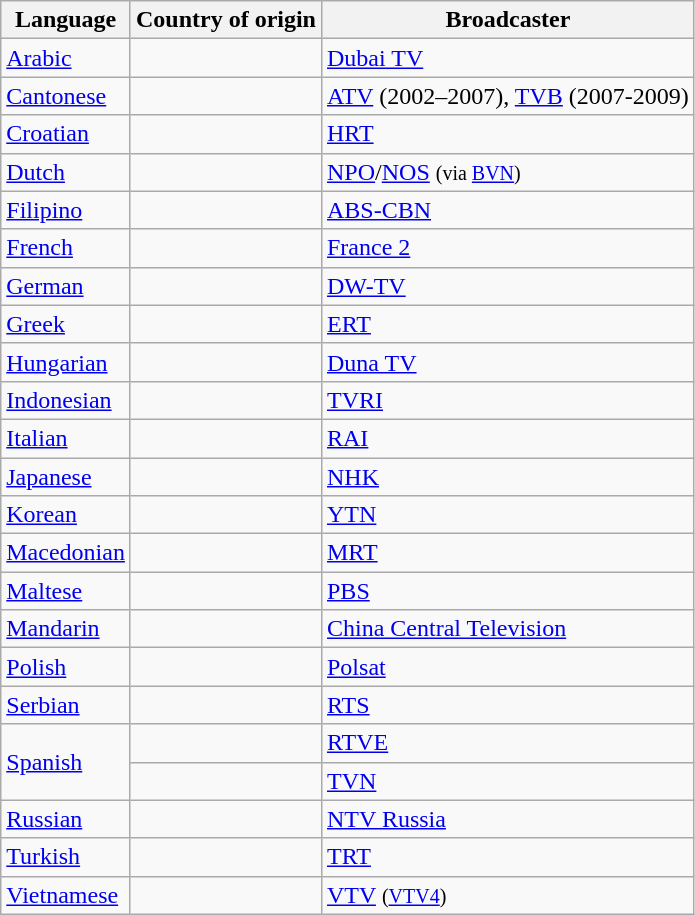<table class="wikitable">
<tr>
<th>Language</th>
<th>Country of origin</th>
<th>Broadcaster</th>
</tr>
<tr>
<td><a href='#'>Arabic</a></td>
<td></td>
<td><a href='#'>Dubai TV</a></td>
</tr>
<tr>
<td><a href='#'>Cantonese</a></td>
<td></td>
<td><a href='#'>ATV</a> (2002–2007), <a href='#'>TVB</a> (2007-2009)</td>
</tr>
<tr>
<td><a href='#'>Croatian</a></td>
<td></td>
<td><a href='#'>HRT</a></td>
</tr>
<tr>
<td><a href='#'>Dutch</a></td>
<td></td>
<td><a href='#'>NPO</a>/<a href='#'>NOS</a> <small>(via <a href='#'>BVN</a>)</small></td>
</tr>
<tr>
<td><a href='#'>Filipino</a></td>
<td></td>
<td><a href='#'>ABS-CBN</a></td>
</tr>
<tr>
<td><a href='#'>French</a></td>
<td></td>
<td><a href='#'>France 2</a></td>
</tr>
<tr>
<td><a href='#'>German</a></td>
<td></td>
<td><a href='#'>DW-TV</a></td>
</tr>
<tr>
<td><a href='#'>Greek</a></td>
<td></td>
<td><a href='#'>ERT</a></td>
</tr>
<tr>
<td><a href='#'>Hungarian</a></td>
<td></td>
<td><a href='#'>Duna TV</a></td>
</tr>
<tr>
<td><a href='#'>Indonesian</a></td>
<td></td>
<td><a href='#'>TVRI</a></td>
</tr>
<tr>
<td><a href='#'>Italian</a></td>
<td></td>
<td><a href='#'>RAI</a></td>
</tr>
<tr>
<td><a href='#'>Japanese</a></td>
<td></td>
<td><a href='#'>NHK</a></td>
</tr>
<tr>
<td><a href='#'>Korean</a></td>
<td></td>
<td><a href='#'>YTN</a></td>
</tr>
<tr>
<td><a href='#'>Macedonian</a></td>
<td></td>
<td><a href='#'>MRT</a></td>
</tr>
<tr>
<td><a href='#'>Maltese</a></td>
<td></td>
<td><a href='#'>PBS</a></td>
</tr>
<tr>
<td><a href='#'>Mandarin</a></td>
<td></td>
<td><a href='#'>China Central Television</a></td>
</tr>
<tr>
<td><a href='#'>Polish</a></td>
<td></td>
<td><a href='#'>Polsat</a></td>
</tr>
<tr>
<td><a href='#'>Serbian</a></td>
<td></td>
<td><a href='#'>RTS</a></td>
</tr>
<tr>
<td rowspan="2"><a href='#'>Spanish</a></td>
<td></td>
<td><a href='#'>RTVE</a></td>
</tr>
<tr>
<td></td>
<td><a href='#'>TVN</a></td>
</tr>
<tr>
<td><a href='#'>Russian</a></td>
<td></td>
<td><a href='#'>NTV Russia</a></td>
</tr>
<tr>
<td><a href='#'>Turkish</a></td>
<td></td>
<td><a href='#'>TRT</a></td>
</tr>
<tr>
<td><a href='#'>Vietnamese</a></td>
<td></td>
<td><a href='#'>VTV</a> <small>(<a href='#'>VTV4</a>)</small></td>
</tr>
</table>
